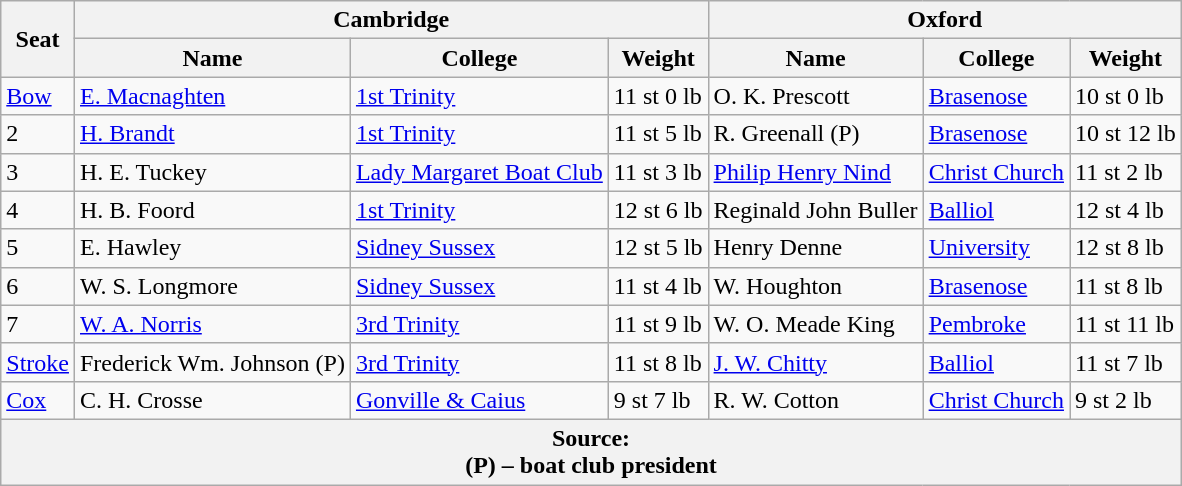<table class=wikitable>
<tr>
<th rowspan="2">Seat</th>
<th colspan="3">Cambridge <br> </th>
<th colspan="3">Oxford <br> </th>
</tr>
<tr>
<th>Name</th>
<th>College</th>
<th>Weight</th>
<th>Name</th>
<th>College</th>
<th>Weight</th>
</tr>
<tr>
<td><a href='#'>Bow</a></td>
<td><a href='#'>E. Macnaghten</a></td>
<td><a href='#'>1st Trinity</a></td>
<td>11 st 0 lb</td>
<td>O. K. Prescott</td>
<td><a href='#'>Brasenose</a></td>
<td>10 st 0 lb</td>
</tr>
<tr>
<td>2</td>
<td><a href='#'>H. Brandt</a></td>
<td><a href='#'>1st Trinity</a></td>
<td>11 st 5 lb</td>
<td>R. Greenall (P)</td>
<td><a href='#'>Brasenose</a></td>
<td>10 st 12 lb</td>
</tr>
<tr>
<td>3</td>
<td>H. E. Tuckey</td>
<td><a href='#'>Lady Margaret Boat Club</a></td>
<td>11 st 3 lb</td>
<td><a href='#'>Philip Henry Nind</a></td>
<td><a href='#'>Christ Church</a></td>
<td>11 st 2 lb</td>
</tr>
<tr>
<td>4</td>
<td>H. B. Foord</td>
<td><a href='#'>1st Trinity</a></td>
<td>12 st 6 lb</td>
<td>Reginald John Buller</td>
<td><a href='#'>Balliol</a></td>
<td>12 st 4 lb</td>
</tr>
<tr>
<td>5</td>
<td>E. Hawley</td>
<td><a href='#'>Sidney Sussex</a></td>
<td>12 st 5 lb</td>
<td>Henry Denne</td>
<td><a href='#'>University</a></td>
<td>12 st 8 lb</td>
</tr>
<tr>
<td>6</td>
<td>W. S. Longmore</td>
<td><a href='#'>Sidney Sussex</a></td>
<td>11 st 4 lb</td>
<td>W. Houghton</td>
<td><a href='#'>Brasenose</a></td>
<td>11 st 8 lb</td>
</tr>
<tr>
<td>7</td>
<td><a href='#'>W. A. Norris</a></td>
<td><a href='#'>3rd Trinity</a></td>
<td>11 st 9 lb</td>
<td>W. O. Meade King</td>
<td><a href='#'>Pembroke</a></td>
<td>11 st 11 lb</td>
</tr>
<tr>
<td><a href='#'>Stroke</a></td>
<td>Frederick Wm. Johnson (P)</td>
<td><a href='#'>3rd Trinity</a></td>
<td>11 st 8 lb</td>
<td><a href='#'>J. W. Chitty</a></td>
<td><a href='#'>Balliol</a></td>
<td>11 st 7 lb</td>
</tr>
<tr>
<td><a href='#'>Cox</a></td>
<td>C. H. Crosse</td>
<td><a href='#'>Gonville & Caius</a></td>
<td>9 st 7 lb</td>
<td>R. W. Cotton</td>
<td><a href='#'>Christ Church</a></td>
<td>9 st 2 lb</td>
</tr>
<tr>
<th colspan="7">Source:<br>(P) – boat club president</th>
</tr>
</table>
